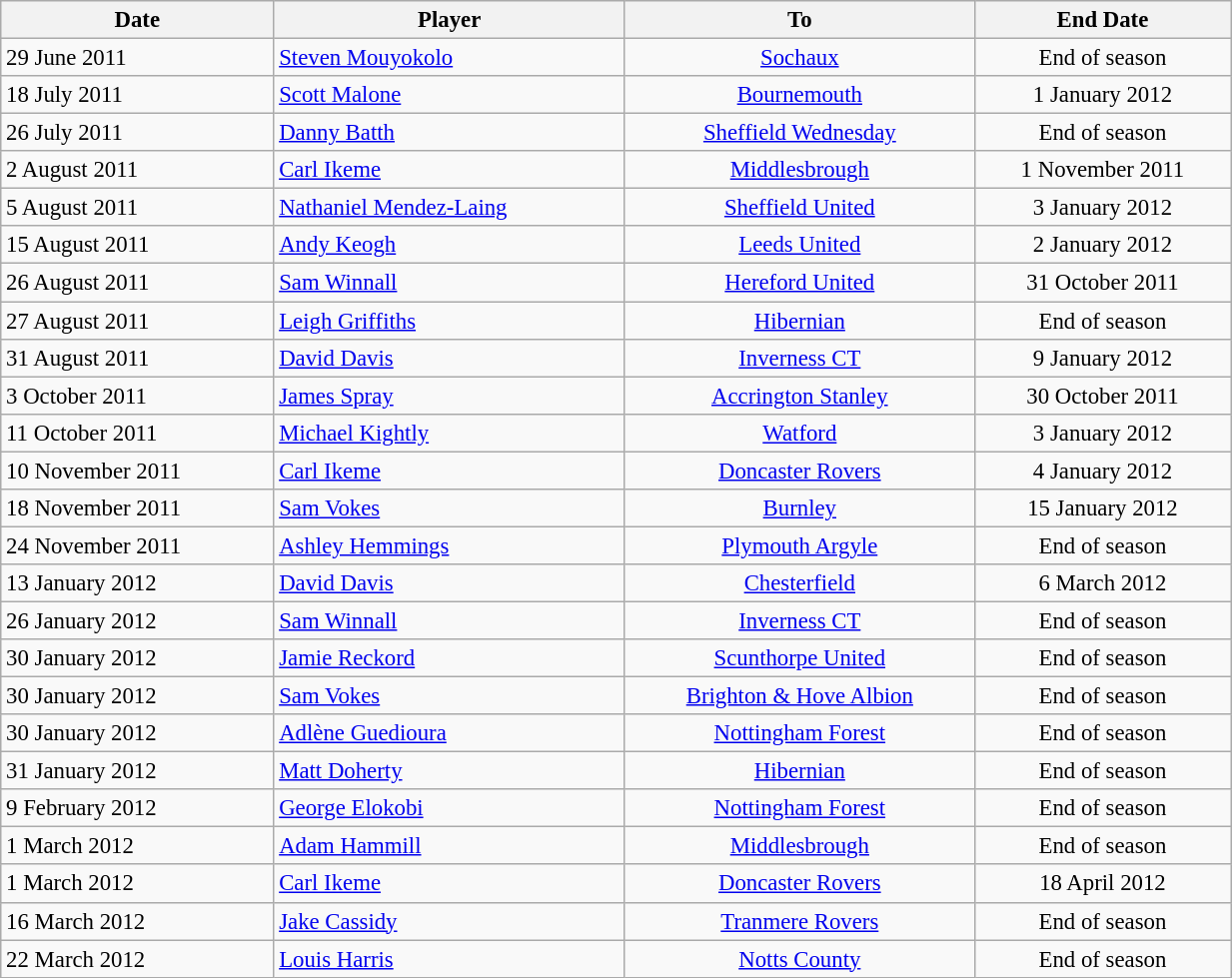<table class="wikitable" style="text-align:center; font-size:95%;width:65%; text-align:left">
<tr>
<th><strong>Date</strong></th>
<th><strong>Player</strong></th>
<th><strong>To</strong></th>
<th><strong>End Date</strong></th>
</tr>
<tr>
<td>29 June 2011</td>
<td> <a href='#'>Steven Mouyokolo</a></td>
<td style="text-align:center;"> <a href='#'>Sochaux</a></td>
<td style="text-align:center;">End of season</td>
</tr>
<tr>
<td>18 July 2011</td>
<td> <a href='#'>Scott Malone</a></td>
<td style="text-align:center;"><a href='#'>Bournemouth</a></td>
<td style="text-align:center;">1 January 2012</td>
</tr>
<tr>
<td>26 July 2011</td>
<td> <a href='#'>Danny Batth</a></td>
<td style="text-align:center;"><a href='#'>Sheffield Wednesday</a></td>
<td style="text-align:center;">End of season</td>
</tr>
<tr>
<td>2 August 2011</td>
<td> <a href='#'>Carl Ikeme</a></td>
<td style="text-align:center;"><a href='#'>Middlesbrough</a></td>
<td style="text-align:center;">1 November 2011</td>
</tr>
<tr>
<td>5 August 2011</td>
<td> <a href='#'>Nathaniel Mendez-Laing</a></td>
<td style="text-align:center;"><a href='#'>Sheffield United</a></td>
<td style="text-align:center;">3 January 2012</td>
</tr>
<tr>
<td>15 August 2011</td>
<td> <a href='#'>Andy Keogh</a></td>
<td style="text-align:center;"><a href='#'>Leeds United</a></td>
<td style="text-align:center;">2 January 2012</td>
</tr>
<tr>
<td>26 August 2011</td>
<td> <a href='#'>Sam Winnall</a></td>
<td style="text-align:center;"><a href='#'>Hereford United</a></td>
<td style="text-align:center;">31 October 2011</td>
</tr>
<tr>
<td>27 August 2011</td>
<td> <a href='#'>Leigh Griffiths</a></td>
<td style="text-align:center;"> <a href='#'>Hibernian</a></td>
<td style="text-align:center;">End of season</td>
</tr>
<tr>
<td>31 August 2011</td>
<td> <a href='#'>David Davis</a></td>
<td style="text-align:center;"> <a href='#'>Inverness CT</a></td>
<td style="text-align:center;">9 January 2012</td>
</tr>
<tr>
<td>3 October 2011</td>
<td> <a href='#'>James Spray</a></td>
<td style="text-align:center;"><a href='#'>Accrington Stanley</a></td>
<td style="text-align:center;">30 October 2011</td>
</tr>
<tr>
<td>11 October 2011</td>
<td> <a href='#'>Michael Kightly</a></td>
<td style="text-align:center;"><a href='#'>Watford</a></td>
<td style="text-align:center;">3 January 2012</td>
</tr>
<tr>
<td>10 November 2011</td>
<td> <a href='#'>Carl Ikeme</a></td>
<td style="text-align:center;"><a href='#'>Doncaster Rovers</a></td>
<td style="text-align:center;">4 January 2012</td>
</tr>
<tr>
<td>18 November 2011</td>
<td> <a href='#'>Sam Vokes</a></td>
<td style="text-align:center;"><a href='#'>Burnley</a></td>
<td style="text-align:center;">15 January 2012</td>
</tr>
<tr>
<td>24 November 2011</td>
<td> <a href='#'>Ashley Hemmings</a></td>
<td style="text-align:center;"><a href='#'>Plymouth Argyle</a></td>
<td style="text-align:center;">End of season</td>
</tr>
<tr>
<td>13 January 2012</td>
<td> <a href='#'>David Davis</a></td>
<td style="text-align:center;"><a href='#'>Chesterfield</a></td>
<td style="text-align:center;">6 March 2012</td>
</tr>
<tr>
<td>26 January 2012</td>
<td> <a href='#'>Sam Winnall</a></td>
<td style="text-align:center;"> <a href='#'>Inverness CT</a></td>
<td style="text-align:center;">End of season</td>
</tr>
<tr>
<td>30 January 2012</td>
<td> <a href='#'>Jamie Reckord</a></td>
<td style="text-align:center;"><a href='#'>Scunthorpe United</a></td>
<td style="text-align:center;">End of season</td>
</tr>
<tr>
<td>30 January 2012</td>
<td> <a href='#'>Sam Vokes</a></td>
<td style="text-align:center;"><a href='#'>Brighton & Hove Albion</a></td>
<td style="text-align:center;">End of season</td>
</tr>
<tr>
<td>30 January 2012</td>
<td> <a href='#'>Adlène Guedioura</a></td>
<td style="text-align:center;"><a href='#'>Nottingham Forest</a></td>
<td style="text-align:center;">End of season</td>
</tr>
<tr>
<td>31 January 2012</td>
<td> <a href='#'>Matt Doherty</a></td>
<td style="text-align:center;"> <a href='#'>Hibernian</a></td>
<td style="text-align:center;">End of season</td>
</tr>
<tr>
<td>9 February 2012</td>
<td> <a href='#'>George Elokobi</a></td>
<td style="text-align:center;"><a href='#'>Nottingham Forest</a></td>
<td style="text-align:center;">End of season</td>
</tr>
<tr>
<td>1 March 2012</td>
<td> <a href='#'>Adam Hammill</a></td>
<td style="text-align:center;"><a href='#'>Middlesbrough</a></td>
<td style="text-align:center;">End of season</td>
</tr>
<tr>
<td>1 March 2012</td>
<td> <a href='#'>Carl Ikeme</a></td>
<td style="text-align:center;"><a href='#'>Doncaster Rovers</a></td>
<td style="text-align:center;">18 April 2012</td>
</tr>
<tr>
<td>16 March 2012</td>
<td> <a href='#'>Jake Cassidy</a></td>
<td style="text-align:center;"><a href='#'>Tranmere Rovers</a></td>
<td style="text-align:center;">End of season</td>
</tr>
<tr>
<td>22 March 2012</td>
<td> <a href='#'>Louis Harris</a></td>
<td style="text-align:center;"><a href='#'>Notts County</a></td>
<td style="text-align:center;">End of season</td>
</tr>
</table>
